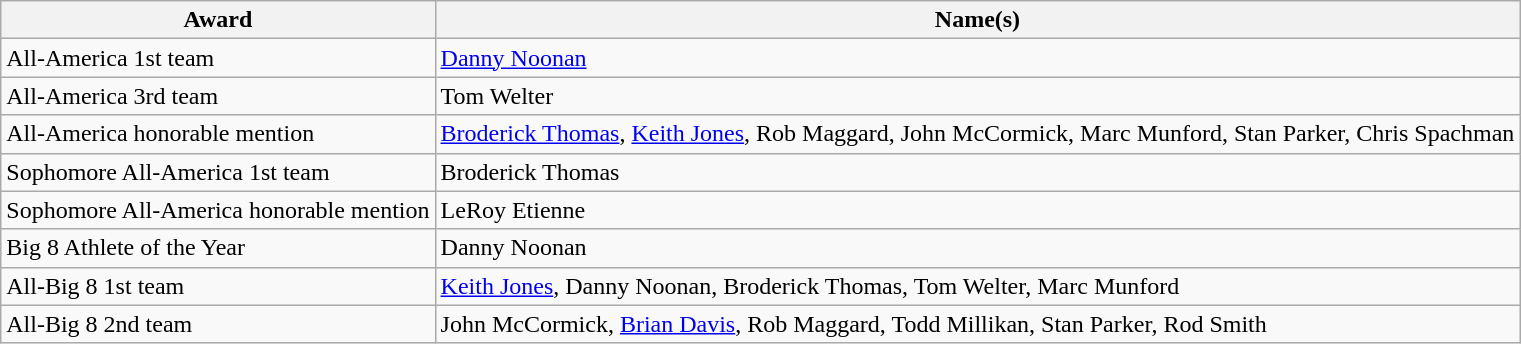<table class="wikitable">
<tr>
<th>Award</th>
<th>Name(s)</th>
</tr>
<tr>
<td>All-America 1st team</td>
<td><a href='#'>Danny Noonan</a></td>
</tr>
<tr>
<td>All-America 3rd team</td>
<td>Tom Welter</td>
</tr>
<tr>
<td>All-America honorable mention</td>
<td><a href='#'>Broderick Thomas</a>, <a href='#'>Keith Jones</a>, Rob Maggard, John McCormick, Marc Munford, Stan Parker, Chris Spachman</td>
</tr>
<tr>
<td>Sophomore All-America 1st team</td>
<td>Broderick Thomas</td>
</tr>
<tr>
<td>Sophomore All-America honorable mention</td>
<td>LeRoy Etienne</td>
</tr>
<tr>
<td>Big 8 Athlete of the Year</td>
<td>Danny Noonan</td>
</tr>
<tr>
<td>All-Big 8 1st team</td>
<td><a href='#'>Keith Jones</a>, Danny Noonan, Broderick Thomas, Tom Welter, Marc Munford</td>
</tr>
<tr>
<td>All-Big 8 2nd team</td>
<td>John McCormick, <a href='#'>Brian Davis</a>, Rob Maggard, Todd Millikan, Stan Parker, Rod Smith</td>
</tr>
</table>
